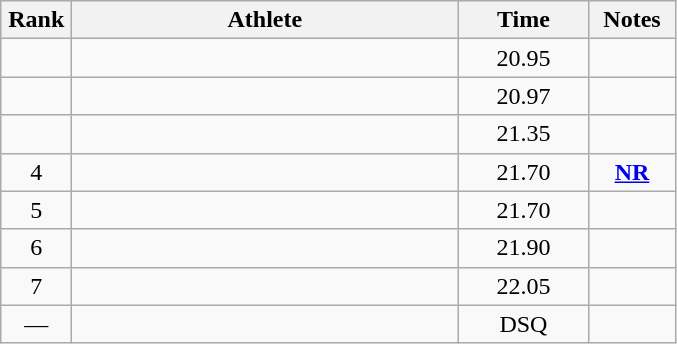<table class="wikitable sortable" style="text-align:center">
<tr>
<th width=40>Rank</th>
<th width=250>Athlete</th>
<th width=80>Time</th>
<th width=50>Notes</th>
</tr>
<tr>
<td></td>
<td align=left></td>
<td>20.95</td>
<td></td>
</tr>
<tr 5>
<td></td>
<td align=left></td>
<td>20.97</td>
<td></td>
</tr>
<tr>
<td></td>
<td align=left></td>
<td>21.35</td>
<td></td>
</tr>
<tr>
<td>4</td>
<td align=left></td>
<td>21.70</td>
<td><strong><a href='#'>NR</a></strong></td>
</tr>
<tr>
<td>5</td>
<td align=left></td>
<td>21.70</td>
<td></td>
</tr>
<tr>
<td>6</td>
<td align=left></td>
<td>21.90</td>
<td></td>
</tr>
<tr>
<td>7</td>
<td align=left></td>
<td>22.05</td>
<td></td>
</tr>
<tr>
<td>—</td>
<td align=left></td>
<td>DSQ</td>
<td></td>
</tr>
</table>
